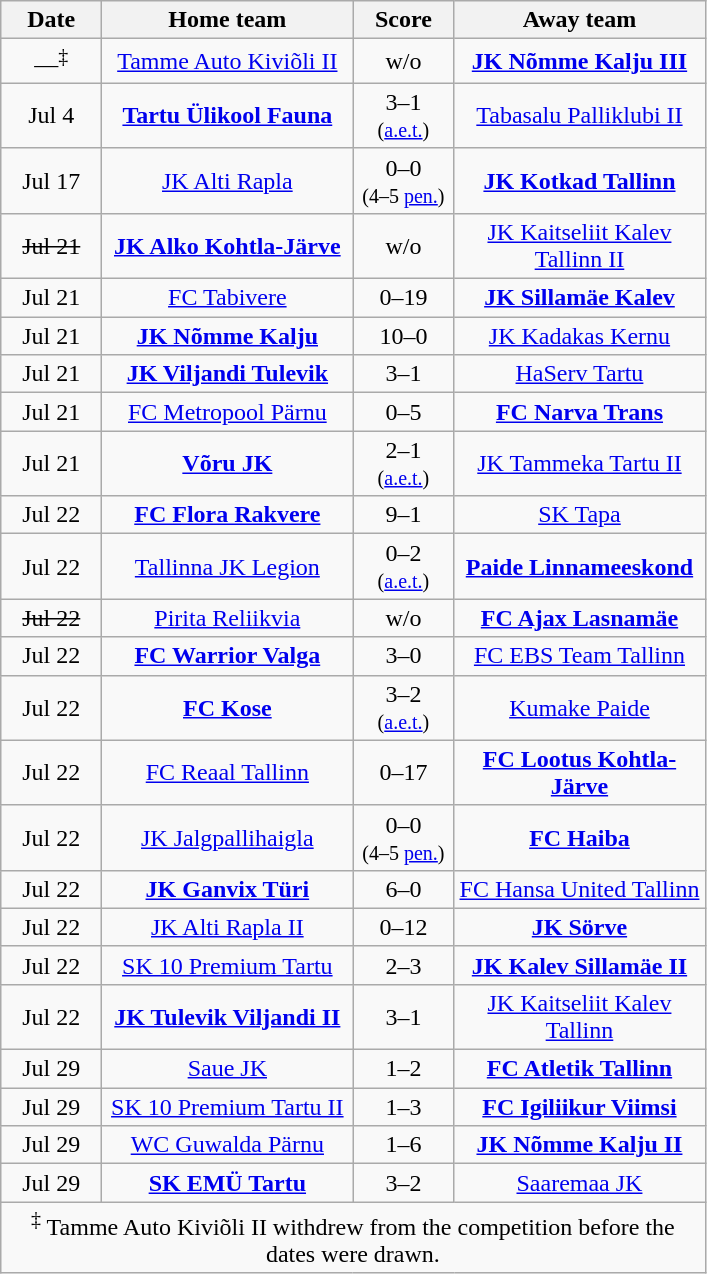<table class="wikitable" style="text-align:center;">
<tr>
<th width=60px>Date</th>
<th width=160px>Home team</th>
<th width=60px>Score</th>
<th width=160px>Away team</th>
</tr>
<tr>
<td>—<sup>‡</sup></td>
<td><a href='#'>Tamme Auto Kiviõli II</a></td>
<td>w/o</td>
<td><strong><a href='#'>JK Nõmme Kalju III</a></strong></td>
</tr>
<tr>
<td>Jul 4</td>
<td><strong><a href='#'>Tartu Ülikool Fauna</a></strong></td>
<td>3–1<br><small>(<a href='#'>a.e.t.</a>)</small></td>
<td><a href='#'>Tabasalu Palliklubi II</a></td>
</tr>
<tr>
<td>Jul 17</td>
<td><a href='#'>JK Alti Rapla</a></td>
<td>0–0<br><small>(4–5 <a href='#'>pen.</a>)</small></td>
<td><strong><a href='#'>JK Kotkad Tallinn</a></strong></td>
</tr>
<tr>
<td><s>Jul 21</s></td>
<td><strong><a href='#'>JK Alko Kohtla-Järve</a></strong></td>
<td>w/o</td>
<td><a href='#'>JK Kaitseliit Kalev Tallinn II</a></td>
</tr>
<tr>
<td>Jul 21</td>
<td><a href='#'>FC Tabivere</a></td>
<td>0–19</td>
<td><strong><a href='#'>JK Sillamäe Kalev</a></strong></td>
</tr>
<tr>
<td>Jul 21</td>
<td><strong><a href='#'>JK Nõmme Kalju</a></strong></td>
<td>10–0</td>
<td><a href='#'>JK Kadakas Kernu</a></td>
</tr>
<tr>
<td>Jul 21</td>
<td><strong><a href='#'>JK Viljandi Tulevik</a></strong></td>
<td>3–1</td>
<td><a href='#'>HaServ Tartu</a></td>
</tr>
<tr>
<td>Jul 21</td>
<td><a href='#'>FC Metropool Pärnu</a></td>
<td>0–5</td>
<td><strong><a href='#'>FC Narva Trans</a></strong></td>
</tr>
<tr>
<td>Jul 21</td>
<td><strong><a href='#'>Võru JK</a></strong></td>
<td>2–1<br><small>(<a href='#'>a.e.t.</a>)</small></td>
<td><a href='#'>JK Tammeka Tartu II</a></td>
</tr>
<tr>
<td>Jul 22</td>
<td><strong><a href='#'>FC Flora Rakvere</a></strong></td>
<td>9–1</td>
<td><a href='#'>SK Tapa</a></td>
</tr>
<tr>
<td>Jul 22</td>
<td><a href='#'>Tallinna JK Legion</a></td>
<td>0–2<br><small>(<a href='#'>a.e.t.</a>)</small></td>
<td><strong><a href='#'>Paide Linnameeskond</a></strong></td>
</tr>
<tr>
<td><s>Jul 22</s></td>
<td><a href='#'>Pirita Reliikvia</a></td>
<td>w/o</td>
<td><strong><a href='#'>FC Ajax Lasnamäe</a></strong></td>
</tr>
<tr>
<td>Jul 22</td>
<td><strong><a href='#'>FC Warrior Valga</a></strong></td>
<td>3–0</td>
<td><a href='#'>FC EBS Team Tallinn</a></td>
</tr>
<tr>
<td>Jul 22</td>
<td><strong><a href='#'>FC Kose</a></strong></td>
<td>3–2<br><small>(<a href='#'>a.e.t.</a>)</small></td>
<td><a href='#'>Kumake Paide</a></td>
</tr>
<tr>
<td>Jul 22</td>
<td><a href='#'>FC Reaal Tallinn</a></td>
<td>0–17</td>
<td><strong><a href='#'>FC Lootus Kohtla-Järve</a></strong></td>
</tr>
<tr>
<td>Jul 22</td>
<td><a href='#'>JK Jalgpallihaigla</a></td>
<td>0–0<br><small>(4–5 <a href='#'>pen.</a>)</small></td>
<td><strong><a href='#'>FC Haiba</a></strong></td>
</tr>
<tr>
<td>Jul 22</td>
<td><strong><a href='#'>JK Ganvix Türi</a></strong></td>
<td>6–0</td>
<td><a href='#'>FC Hansa United Tallinn</a></td>
</tr>
<tr>
<td>Jul 22</td>
<td><a href='#'>JK Alti Rapla II</a></td>
<td>0–12</td>
<td><strong><a href='#'>JK Sörve</a></strong></td>
</tr>
<tr>
<td>Jul 22</td>
<td><a href='#'>SK 10 Premium Tartu</a></td>
<td>2–3</td>
<td><strong><a href='#'>JK Kalev Sillamäe II</a></strong></td>
</tr>
<tr>
<td>Jul 22</td>
<td><strong><a href='#'>JK Tulevik Viljandi II</a></strong></td>
<td>3–1</td>
<td><a href='#'>JK Kaitseliit Kalev Tallinn</a></td>
</tr>
<tr>
<td>Jul 29</td>
<td><a href='#'>Saue JK</a></td>
<td>1–2</td>
<td><strong><a href='#'>FC Atletik Tallinn</a></strong></td>
</tr>
<tr>
<td>Jul 29</td>
<td><a href='#'>SK 10 Premium Tartu II</a></td>
<td>1–3</td>
<td><strong><a href='#'>FC Igiliikur Viimsi</a></strong></td>
</tr>
<tr>
<td>Jul 29</td>
<td><a href='#'>WC Guwalda Pärnu</a></td>
<td>1–6</td>
<td><strong><a href='#'>JK Nõmme Kalju II</a></strong></td>
</tr>
<tr>
<td>Jul 29</td>
<td><strong><a href='#'>SK EMÜ Tartu</a></strong></td>
<td>3–2</td>
<td><a href='#'>Saaremaa JK</a></td>
</tr>
<tr>
<td colspan=4><sup>‡</sup> Tamme Auto Kiviõli II withdrew from the competition before the dates were drawn.</td>
</tr>
</table>
